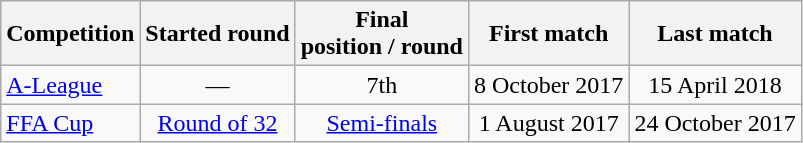<table class="wikitable">
<tr>
<th>Competition</th>
<th>Started round</th>
<th>Final <br>position / round</th>
<th>First match</th>
<th>Last match</th>
</tr>
<tr style="text-align: center">
<td align=left><a href='#'>A-League</a></td>
<td>—</td>
<td>7th</td>
<td>8 October 2017</td>
<td>15 April 2018</td>
</tr>
<tr style="text-align: center">
<td align=left><a href='#'>FFA Cup</a></td>
<td><a href='#'>Round of 32</a></td>
<td><a href='#'>Semi-finals</a></td>
<td>1 August 2017</td>
<td>24 October 2017</td>
</tr>
</table>
